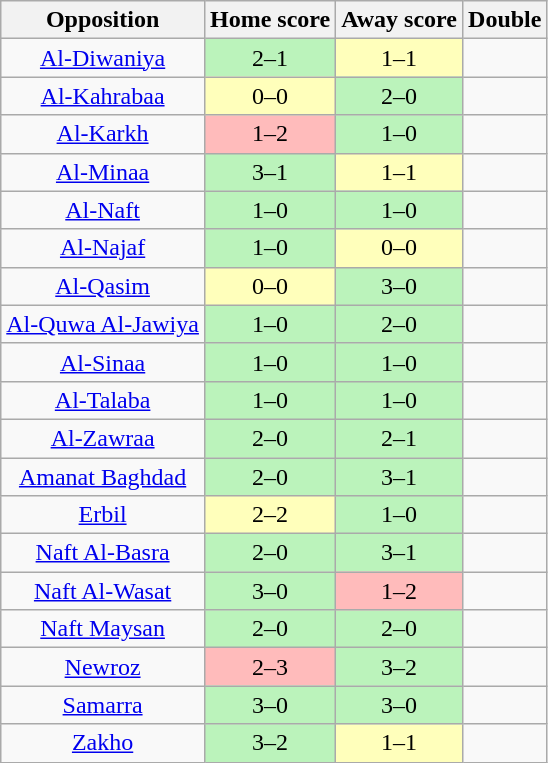<table class="wikitable" style="text-align: center;">
<tr>
<th>Opposition</th>
<th>Home score</th>
<th>Away score</th>
<th>Double</th>
</tr>
<tr>
<td><a href='#'>Al-Diwaniya</a></td>
<td bgcolor=#BBF3BB>2–1</td>
<td bgcolor=#FFFFBB>1–1</td>
<td></td>
</tr>
<tr>
<td><a href='#'>Al-Kahrabaa</a></td>
<td bgcolor=#FFFFBB>0–0</td>
<td bgcolor=#BBF3BB>2–0</td>
<td></td>
</tr>
<tr>
<td><a href='#'>Al-Karkh</a></td>
<td bgcolor=#FFBBBB>1–2</td>
<td bgcolor=#BBF3BB>1–0</td>
<td></td>
</tr>
<tr>
<td><a href='#'>Al-Minaa</a></td>
<td bgcolor=#BBF3BB>3–1</td>
<td bgcolor=#FFFFBB>1–1</td>
<td></td>
</tr>
<tr>
<td><a href='#'>Al-Naft</a></td>
<td bgcolor=#BBF3BB>1–0</td>
<td bgcolor=#BBF3BB>1–0</td>
<td></td>
</tr>
<tr>
<td><a href='#'>Al-Najaf</a></td>
<td bgcolor=#BBF3BB>1–0</td>
<td bgcolor=#FFFFBB>0–0</td>
<td></td>
</tr>
<tr>
<td><a href='#'>Al-Qasim</a></td>
<td bgcolor=#FFFFBB>0–0</td>
<td bgcolor=#BBF3BB>3–0</td>
<td></td>
</tr>
<tr>
<td><a href='#'>Al-Quwa Al-Jawiya</a></td>
<td bgcolor=#BBF3BB>1–0</td>
<td bgcolor=#BBF3BB>2–0</td>
<td></td>
</tr>
<tr>
<td><a href='#'>Al-Sinaa</a></td>
<td bgcolor=#BBF3BB>1–0</td>
<td bgcolor=#BBF3BB>1–0</td>
<td></td>
</tr>
<tr>
<td><a href='#'>Al-Talaba</a></td>
<td bgcolor=#BBF3BB>1–0</td>
<td bgcolor=#BBF3BB>1–0</td>
<td></td>
</tr>
<tr>
<td><a href='#'>Al-Zawraa</a></td>
<td bgcolor=#BBF3BB>2–0</td>
<td bgcolor=#BBF3BB>2–1</td>
<td></td>
</tr>
<tr>
<td><a href='#'>Amanat Baghdad</a></td>
<td bgcolor=#BBF3BB>2–0</td>
<td bgcolor=#BBF3BB>3–1</td>
<td></td>
</tr>
<tr>
<td><a href='#'>Erbil</a></td>
<td bgcolor=#FFFFBB>2–2</td>
<td bgcolor=#BBF3BB>1–0</td>
<td></td>
</tr>
<tr>
<td><a href='#'>Naft Al-Basra</a></td>
<td bgcolor=#BBF3BB>2–0</td>
<td bgcolor=#BBF3BB>3–1</td>
<td></td>
</tr>
<tr>
<td><a href='#'>Naft Al-Wasat</a></td>
<td bgcolor=#BBF3BB>3–0</td>
<td bgcolor=#FFBBBB>1–2</td>
<td></td>
</tr>
<tr>
<td><a href='#'>Naft Maysan</a></td>
<td bgcolor=#BBF3BB>2–0</td>
<td bgcolor=#BBF3BB>2–0</td>
<td></td>
</tr>
<tr>
<td><a href='#'>Newroz</a></td>
<td bgcolor=#FFBBBB>2–3</td>
<td bgcolor=#BBF3BB>3–2</td>
<td></td>
</tr>
<tr>
<td><a href='#'>Samarra</a></td>
<td bgcolor=#BBF3BB>3–0</td>
<td bgcolor=#BBF3BB>3–0</td>
<td></td>
</tr>
<tr>
<td><a href='#'>Zakho</a></td>
<td bgcolor=#BBF3BB>3–2</td>
<td bgcolor=#FFFFBB>1–1</td>
<td></td>
</tr>
</table>
